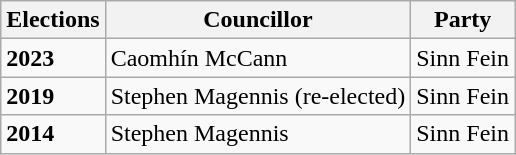<table class="wikitable">
<tr>
<th>Elections</th>
<th>Councillor</th>
<th>Party</th>
</tr>
<tr>
<td><strong>2023</strong></td>
<td>Caomhín McCann<em></td>
<td>Sinn Fein</td>
</tr>
<tr>
<td><strong>2019</strong></td>
<td>Stephen Magennis (re-elected)</td>
<td>Sinn Fein</td>
</tr>
<tr>
<td><strong>2014</strong></td>
<td>Stephen Magennis</td>
<td>Sinn Fein</td>
</tr>
</table>
